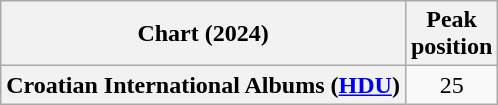<table class="wikitable sortable plainrowheaders">
<tr>
<th>Chart (2024)</th>
<th>Peak<br>position</th>
</tr>
<tr>
<th scope="row">Croatian International Albums (<a href='#'>HDU</a>)</th>
<td align="center">25</td>
</tr>
</table>
